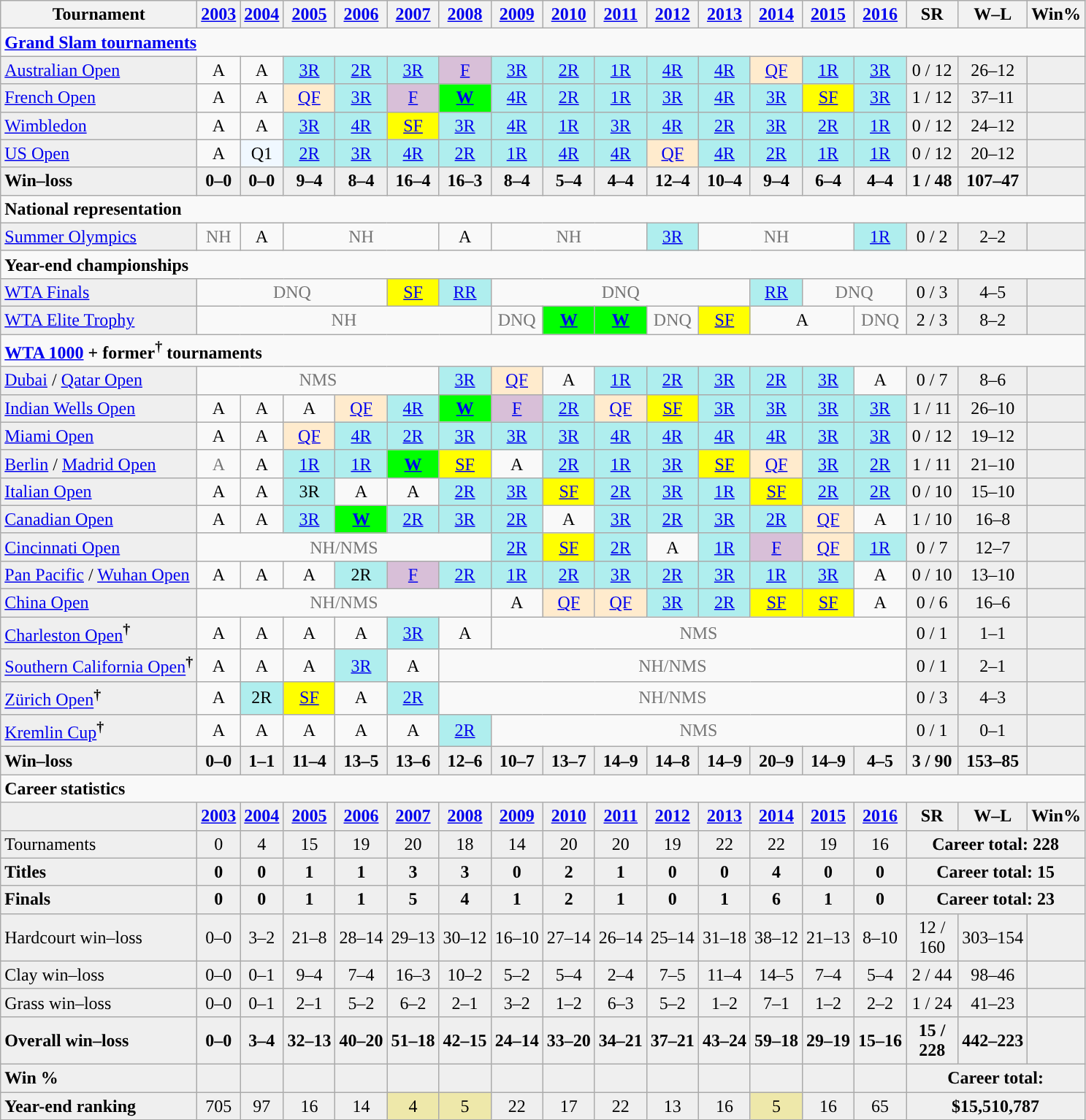<table class="wikitable nowrap" style=text-align:center>
<tr>
<th>Tournament</th>
<th><a href='#'>2003</a></th>
<th><a href='#'>2004</a></th>
<th><a href='#'>2005</a></th>
<th><a href='#'>2006</a></th>
<th><a href='#'>2007</a></th>
<th><a href='#'>2008</a></th>
<th><a href='#'>2009</a></th>
<th><a href='#'>2010</a></th>
<th><a href='#'>2011</a></th>
<th><a href='#'>2012</a></th>
<th><a href='#'>2013</a></th>
<th><a href='#'>2014</a></th>
<th><a href='#'>2015</a></th>
<th><a href='#'>2016</a></th>
<th width=40>SR</th>
<th>W–L</th>
<th>Win%</th>
</tr>
<tr>
<td colspan=18 align=left><strong><a href='#'>Grand Slam tournaments</a></strong></td>
</tr>
<tr>
<td align=left bgcolor=efefef><a href='#'>Australian Open</a></td>
<td>A</td>
<td>A</td>
<td bgcolor=afeeee><a href='#'>3R</a></td>
<td bgcolor=afeeee><a href='#'>2R</a></td>
<td bgcolor=afeeee><a href='#'>3R</a></td>
<td bgcolor=thistle><a href='#'>F</a></td>
<td bgcolor=afeeee><a href='#'>3R</a></td>
<td bgcolor=afeeee><a href='#'>2R</a></td>
<td bgcolor=afeeee><a href='#'>1R</a></td>
<td bgcolor=afeeee><a href='#'>4R</a></td>
<td bgcolor=afeeee><a href='#'>4R</a></td>
<td bgcolor=ffebcd><a href='#'>QF</a></td>
<td bgcolor=afeeee><a href='#'>1R</a></td>
<td bgcolor=afeeee><a href='#'>3R</a></td>
<td bgcolor=efefef>0 / 12</td>
<td bgcolor=efefef>26–12</td>
<td bgcolor=efefef></td>
</tr>
<tr>
<td align=left bgcolor=efefef><a href='#'>French Open</a></td>
<td>A</td>
<td>A</td>
<td bgcolor=ffebcd><a href='#'>QF</a></td>
<td bgcolor=afeeee><a href='#'>3R</a></td>
<td bgcolor=thistle><a href='#'>F</a></td>
<td bgcolor=lime><strong><a href='#'>W</a></strong></td>
<td bgcolor=afeeee><a href='#'>4R</a></td>
<td bgcolor=afeeee><a href='#'>2R</a></td>
<td bgcolor=afeeee><a href='#'>1R</a></td>
<td bgcolor=afeeee><a href='#'>3R</a></td>
<td bgcolor=afeeee><a href='#'>4R</a></td>
<td bgcolor=afeeee><a href='#'>3R</a></td>
<td bgcolor=yellow><a href='#'>SF</a></td>
<td bgcolor=afeeee><a href='#'>3R</a></td>
<td bgcolor=efefef>1 / 12</td>
<td bgcolor=efefef>37–11</td>
<td bgcolor=efefef></td>
</tr>
<tr>
<td align=left bgcolor=efefef><a href='#'>Wimbledon</a></td>
<td>A</td>
<td>A</td>
<td bgcolor=afeeee><a href='#'>3R</a></td>
<td bgcolor=afeeee><a href='#'>4R</a></td>
<td bgcolor=yellow><a href='#'>SF</a></td>
<td bgcolor=afeeee><a href='#'>3R</a></td>
<td bgcolor=afeeee><a href='#'>4R</a></td>
<td bgcolor=afeeee><a href='#'>1R</a></td>
<td bgcolor=afeeee><a href='#'>3R</a></td>
<td bgcolor=afeeee><a href='#'>4R</a></td>
<td bgcolor=afeeee><a href='#'>2R</a></td>
<td bgcolor=afeeee><a href='#'>3R</a></td>
<td bgcolor=afeeee><a href='#'>2R</a></td>
<td bgcolor=afeeee><a href='#'>1R</a></td>
<td bgcolor=efefef>0 / 12</td>
<td bgcolor=efefef>24–12</td>
<td bgcolor=efefef></td>
</tr>
<tr>
<td align=left bgcolor=efefef><a href='#'>US Open</a></td>
<td>A</td>
<td bgcolor=f0f8ff>Q1</td>
<td bgcolor=afeeee><a href='#'>2R</a></td>
<td bgcolor=afeeee><a href='#'>3R</a></td>
<td bgcolor=afeeee><a href='#'>4R</a></td>
<td bgcolor=afeeee><a href='#'>2R</a></td>
<td bgcolor=afeeee><a href='#'>1R</a></td>
<td bgcolor=afeeee><a href='#'>4R</a></td>
<td bgcolor=afeeee><a href='#'>4R</a></td>
<td bgcolor=ffebcd><a href='#'>QF</a></td>
<td bgcolor=afeeee><a href='#'>4R</a></td>
<td bgcolor=afeeee><a href='#'>2R</a></td>
<td bgcolor=afeeee><a href='#'>1R</a></td>
<td bgcolor=afeeee><a href='#'>1R</a></td>
<td bgcolor=efefef>0 / 12</td>
<td bgcolor=efefef>20–12</td>
<td bgcolor=efefef></td>
</tr>
<tr style=background:#efefef;font-weight:bold>
<td align=left>Win–loss</td>
<td>0–0</td>
<td>0–0</td>
<td>9–4</td>
<td>8–4</td>
<td>16–4</td>
<td>16–3</td>
<td>8–4</td>
<td>5–4</td>
<td>4–4</td>
<td>12–4</td>
<td>10–4</td>
<td>9–4</td>
<td>6–4</td>
<td>4–4</td>
<td>1 / 48</td>
<td>107–47</td>
<td></td>
</tr>
<tr>
<td colspan=18 align=left><strong>National representation</strong></td>
</tr>
<tr>
<td align=left bgcolor=efefef><a href='#'>Summer Olympics</a></td>
<td style=color:#767676>NH</td>
<td>A</td>
<td colspan=3 style=color:#767676>NH</td>
<td>A</td>
<td colspan=3 style=color:#767676>NH</td>
<td bgcolor=afeeee><a href='#'>3R</a></td>
<td colspan=3 style=color:#767676>NH</td>
<td bgcolor=afeeee><a href='#'>1R</a></td>
<td bgcolor=efefef>0 / 2</td>
<td bgcolor=efefef>2–2</td>
<td bgcolor=efefef></td>
</tr>
<tr>
<td colspan=18 align=left><strong>Year-end championships</strong></td>
</tr>
<tr>
<td align=left bgcolor=efefef><a href='#'>WTA Finals</a></td>
<td colspan=4 style=color:#767676>DNQ</td>
<td bgcolor=yellow><a href='#'>SF</a></td>
<td bgcolor=afeeee><a href='#'>RR</a></td>
<td colspan=5 style=color:#767676>DNQ</td>
<td bgcolor=afeeee><a href='#'>RR</a></td>
<td colspan=2 style=color:#767676>DNQ</td>
<td bgcolor=efefef>0 / 3</td>
<td bgcolor=efefef>4–5</td>
<td bgcolor=efefef></td>
</tr>
<tr>
<td align=left bgcolor=efefef><a href='#'>WTA Elite Trophy</a></td>
<td colspan=6 style=color:#767676>NH</td>
<td style=color:#767676>DNQ</td>
<td bgcolor=lime><strong><a href='#'>W</a></strong></td>
<td bgcolor=lime><strong><a href='#'>W</a></strong></td>
<td style=color:#767676>DNQ</td>
<td bgcolor=yellow><a href='#'>SF</a></td>
<td colspan=2>A</td>
<td style=color:#767676>DNQ</td>
<td bgcolor=efefef>2 / 3</td>
<td bgcolor=efefef>8–2</td>
<td bgcolor=efefef></td>
</tr>
<tr>
<td colspan=18 align=left><strong><a href='#'>WTA 1000</a> + former<sup>†</sup> tournaments</strong></td>
</tr>
<tr>
<td align=left bgcolor=efefef><a href='#'>Dubai</a> / <a href='#'>Qatar Open</a></td>
<td colspan=5 style=color:#767676>NMS</td>
<td bgcolor=afeeee><a href='#'>3R</a></td>
<td bgcolor=ffebcd><a href='#'>QF</a></td>
<td>A</td>
<td bgcolor=afeeee><a href='#'>1R</a></td>
<td bgcolor=afeeee><a href='#'>2R</a></td>
<td bgcolor=afeeee><a href='#'>3R</a></td>
<td bgcolor=afeeee><a href='#'>2R</a></td>
<td bgcolor=afeeee><a href='#'>3R</a></td>
<td>A</td>
<td bgcolor=efefef>0 / 7</td>
<td bgcolor=efefef>8–6</td>
<td bgcolor=efefef></td>
</tr>
<tr>
<td align=left bgcolor=efefef><a href='#'>Indian Wells Open</a></td>
<td>A</td>
<td>A</td>
<td>A</td>
<td bgcolor=ffebcd><a href='#'>QF</a></td>
<td bgcolor=afeeee><a href='#'>4R</a></td>
<td bgcolor=lime><strong><a href='#'>W</a></strong></td>
<td bgcolor=thistle><a href='#'>F</a></td>
<td bgcolor=afeeee><a href='#'>2R</a></td>
<td bgcolor=ffebcd><a href='#'>QF</a></td>
<td bgcolor=yellow><a href='#'>SF</a></td>
<td bgcolor=afeeee><a href='#'>3R</a></td>
<td bgcolor=afeeee><a href='#'>3R</a></td>
<td bgcolor=afeeee><a href='#'>3R</a></td>
<td bgcolor=afeeee><a href='#'>3R</a></td>
<td bgcolor=efefef>1 / 11</td>
<td bgcolor=efefef>26–10</td>
<td bgcolor=efefef></td>
</tr>
<tr>
<td align=left bgcolor=efefef><a href='#'>Miami Open</a></td>
<td>A</td>
<td>A</td>
<td bgcolor=ffebcd><a href='#'>QF</a></td>
<td bgcolor=afeeee><a href='#'>4R</a></td>
<td bgcolor=afeeee><a href='#'>2R</a></td>
<td bgcolor=afeeee><a href='#'>3R</a></td>
<td bgcolor=afeeee><a href='#'>3R</a></td>
<td bgcolor=afeeee><a href='#'>3R</a></td>
<td bgcolor=afeeee><a href='#'>4R</a></td>
<td bgcolor=afeeee><a href='#'>4R</a></td>
<td bgcolor=afeeee><a href='#'>4R</a></td>
<td bgcolor=afeeee><a href='#'>4R</a></td>
<td bgcolor=afeeee><a href='#'>3R</a></td>
<td bgcolor=afeeee><a href='#'>3R</a></td>
<td bgcolor=efefef>0 / 12</td>
<td bgcolor=efefef>19–12</td>
<td bgcolor=efefef></td>
</tr>
<tr>
<td align=left bgcolor=efefef><a href='#'>Berlin</a> / <a href='#'>Madrid Open</a></td>
<td style="color:#767676">A</td>
<td>A</td>
<td bgcolor=afeeee><a href='#'>1R</a></td>
<td bgcolor=afeeee><a href='#'>1R</a></td>
<td bgcolor=lime><strong><a href='#'>W</a></strong></td>
<td bgcolor=yellow><a href='#'>SF</a></td>
<td>A</td>
<td bgcolor=afeeee><a href='#'>2R</a></td>
<td bgcolor=afeeee><a href='#'>1R</a></td>
<td bgcolor=afeeee><a href='#'>3R</a></td>
<td bgcolor=yellow><a href='#'>SF</a></td>
<td bgcolor=ffebcd><a href='#'>QF</a></td>
<td bgcolor=afeeee><a href='#'>3R</a></td>
<td bgcolor=afeeee><a href='#'>2R</a></td>
<td bgcolor=efefef>1 / 11</td>
<td bgcolor=efefef>21–10</td>
<td bgcolor=efefef></td>
</tr>
<tr>
<td align=left bgcolor=efefef><a href='#'>Italian Open</a></td>
<td>A</td>
<td>A</td>
<td bgcolor=afeeee>3R</td>
<td>A</td>
<td>A</td>
<td bgcolor=afeeee><a href='#'>2R</a></td>
<td bgcolor=afeeee><a href='#'>3R</a></td>
<td bgcolor=yellow><a href='#'>SF</a></td>
<td bgcolor=afeeee><a href='#'>2R</a></td>
<td bgcolor=afeeee><a href='#'>3R</a></td>
<td bgcolor=afeeee><a href='#'>1R</a></td>
<td bgcolor=yellow><a href='#'>SF</a></td>
<td bgcolor=afeeee><a href='#'>2R</a></td>
<td bgcolor=afeeee><a href='#'>2R</a></td>
<td bgcolor=efefef>0 / 10</td>
<td bgcolor=efefef>15–10</td>
<td bgcolor=efefef></td>
</tr>
<tr>
<td align=left bgcolor=efefef><a href='#'>Canadian Open</a></td>
<td>A</td>
<td>A</td>
<td bgcolor=afeeee><a href='#'>3R</a></td>
<td bgcolor=lime><strong><a href='#'>W</a></strong></td>
<td bgcolor=afeeee><a href='#'>2R</a></td>
<td bgcolor=afeeee><a href='#'>3R</a></td>
<td bgcolor=afeeee><a href='#'>2R</a></td>
<td>A</td>
<td bgcolor=afeeee><a href='#'>3R</a></td>
<td bgcolor=afeeee><a href='#'>2R</a></td>
<td bgcolor=afeeee><a href='#'>3R</a></td>
<td bgcolor=afeeee><a href='#'>2R</a></td>
<td bgcolor=ffebcd><a href='#'>QF</a></td>
<td>A</td>
<td bgcolor=efefef>1 / 10</td>
<td bgcolor=efefef>16–8</td>
<td bgcolor=efefef></td>
</tr>
<tr>
<td align=left bgcolor=efefef><a href='#'>Cincinnati Open</a></td>
<td colspan="6" style="color:#767676">NH/NMS</td>
<td bgcolor=afeeee><a href='#'>2R</a></td>
<td bgcolor=yellow><a href='#'>SF</a></td>
<td bgcolor=afeeee><a href='#'>2R</a></td>
<td>A</td>
<td bgcolor=afeeee><a href='#'>1R</a></td>
<td bgcolor=thistle><a href='#'>F</a></td>
<td bgcolor=ffebcd><a href='#'>QF</a></td>
<td bgcolor=afeeee><a href='#'>1R</a></td>
<td bgcolor=efefef>0 / 7</td>
<td bgcolor=efefef>12–7</td>
<td bgcolor=efefef></td>
</tr>
<tr>
<td align=left bgcolor=efefef><a href='#'>Pan Pacific</a> / <a href='#'>Wuhan Open</a></td>
<td>A</td>
<td>A</td>
<td>A</td>
<td bgcolor=afeeee>2R</td>
<td bgcolor=thistle><a href='#'>F</a></td>
<td bgcolor=afeeee><a href='#'>2R</a></td>
<td bgcolor=afeeee><a href='#'>1R</a></td>
<td bgcolor=afeeee><a href='#'>2R</a></td>
<td bgcolor=afeeee><a href='#'>3R</a></td>
<td bgcolor=afeeee><a href='#'>2R</a></td>
<td bgcolor=afeeee><a href='#'>3R</a></td>
<td bgcolor=afeeee><a href='#'>1R</a></td>
<td bgcolor=afeeee><a href='#'>3R</a></td>
<td>A</td>
<td bgcolor=efefef>0 / 10</td>
<td bgcolor=efefef>13–10</td>
<td bgcolor=efefef></td>
</tr>
<tr>
<td align=left bgcolor=efefef><a href='#'>China Open</a></td>
<td colspan="6" style="color:#767676">NH/NMS</td>
<td>A</td>
<td bgcolor=ffebcd><a href='#'>QF</a></td>
<td bgcolor=ffebcd><a href='#'>QF</a></td>
<td bgcolor=afeeee><a href='#'>3R</a></td>
<td bgcolor=afeeee><a href='#'>2R</a></td>
<td bgcolor=yellow><a href='#'>SF</a></td>
<td bgcolor=yellow><a href='#'>SF</a></td>
<td>A</td>
<td bgcolor=efefef>0 / 6</td>
<td bgcolor=efefef>16–6</td>
<td bgcolor=efefef></td>
</tr>
<tr>
<td align=left bgcolor=efefef><a href='#'>Charleston Open</a><strong><sup>†</sup></strong></td>
<td>A</td>
<td>A</td>
<td>A</td>
<td>A</td>
<td bgcolor=afeeee><a href='#'>3R</a></td>
<td>A</td>
<td colspan=8 style=color:#767676>NMS</td>
<td bgcolor=efefef>0 / 1</td>
<td bgcolor=efefef>1–1</td>
<td bgcolor=efefef></td>
</tr>
<tr>
<td align="left" bgcolor=efefef><a href='#'>Southern California Open</a><strong><sup>†</sup></strong></td>
<td>A</td>
<td>A</td>
<td>A</td>
<td bgcolor="afeeee"><a href='#'>3R</a></td>
<td>A</td>
<td colspan="9" style="color:#767676">NH/NMS</td>
<td bgcolor=efefef>0 / 1</td>
<td bgcolor=efefef>2–1</td>
<td bgcolor=efefef></td>
</tr>
<tr>
<td align="left" bgcolor=efefef><a href='#'>Zürich Open</a><strong><sup>†</sup></strong></td>
<td>A</td>
<td bgcolor="afeeee">2R</td>
<td bgcolor="yellow"><a href='#'>SF</a></td>
<td>A</td>
<td bgcolor="afeeee"><a href='#'>2R</a></td>
<td colspan="9" style="color:#767676">NH/NMS</td>
<td bgcolor=efefef>0 / 3</td>
<td bgcolor=efefef>4–3</td>
<td bgcolor=efefef></td>
</tr>
<tr>
<td align="left" bgcolor=efefef><a href='#'>Kremlin Cup</a><strong><sup>†</sup></strong></td>
<td>A</td>
<td>A</td>
<td>A</td>
<td>A</td>
<td>A</td>
<td bgcolor="afeeee"><a href='#'>2R</a></td>
<td colspan="8" style="color:#767676">NMS</td>
<td bgcolor=efefef>0 / 1</td>
<td bgcolor=efefef>0–1</td>
<td bgcolor=efefef></td>
</tr>
<tr style=background:#efefef;font-weight:bold>
<td align=left>Win–loss</td>
<td>0–0</td>
<td>1–1</td>
<td>11–4</td>
<td>13–5</td>
<td>13–6</td>
<td>12–6</td>
<td>10–7</td>
<td>13–7</td>
<td>14–9</td>
<td>14–8</td>
<td>14–9</td>
<td>20–9</td>
<td>14–9</td>
<td>4–5</td>
<td>3 / 90</td>
<td>153–85</td>
<td></td>
</tr>
<tr>
<td colspan=18 align=left><strong>Career statistics</strong></td>
</tr>
<tr style=background:#efefef;font-weight:bold>
<td></td>
<td><a href='#'>2003</a></td>
<td><a href='#'>2004</a></td>
<td><a href='#'>2005</a></td>
<td><a href='#'>2006</a></td>
<td><a href='#'>2007</a></td>
<td><a href='#'>2008</a></td>
<td><a href='#'>2009</a></td>
<td><a href='#'>2010</a></td>
<td><a href='#'>2011</a></td>
<td><a href='#'>2012</a></td>
<td><a href='#'>2013</a></td>
<td><a href='#'>2014</a></td>
<td><a href='#'>2015</a></td>
<td><a href='#'>2016</a></td>
<td>SR</td>
<td>W–L</td>
<td>Win%</td>
</tr>
<tr bgcolor=efefef>
<td align=left>Tournaments</td>
<td>0</td>
<td>4</td>
<td>15</td>
<td>19</td>
<td>20</td>
<td>18</td>
<td>14</td>
<td>20</td>
<td>20</td>
<td>19</td>
<td>22</td>
<td>22</td>
<td>19</td>
<td>16</td>
<td colspan=3><strong>Career total: 228</strong></td>
</tr>
<tr style=background:#efefef;font-weight:bold>
<td align=left>Titles</td>
<td>0</td>
<td>0</td>
<td>1</td>
<td>1</td>
<td>3</td>
<td>3</td>
<td>0</td>
<td>2</td>
<td>1</td>
<td>0</td>
<td>0</td>
<td>4</td>
<td>0</td>
<td>0</td>
<td colspan=3>Career total: 15</td>
</tr>
<tr style="background:#efefef;font-weight:bold">
<td align=left>Finals</td>
<td>0</td>
<td>0</td>
<td>1</td>
<td>1</td>
<td>5</td>
<td>4</td>
<td>1</td>
<td>2</td>
<td>1</td>
<td>0</td>
<td>1</td>
<td>6</td>
<td>1</td>
<td>0</td>
<td colspan=3>Career total: 23</td>
</tr>
<tr bgcolor=efefef>
<td align=left>Hardcourt win–loss</td>
<td>0–0</td>
<td>3–2</td>
<td>21–8</td>
<td>28–14</td>
<td>29–13</td>
<td>30–12</td>
<td>16–10</td>
<td>27–14</td>
<td>26–14</td>
<td>25–14</td>
<td>31–18</td>
<td>38–12</td>
<td>21–13</td>
<td>8–10</td>
<td>12 / 160</td>
<td>303–154</td>
<td></td>
</tr>
<tr bgcolor=efefef>
<td align=left>Clay win–loss</td>
<td>0–0</td>
<td>0–1</td>
<td>9–4</td>
<td>7–4</td>
<td>16–3</td>
<td>10–2</td>
<td>5–2</td>
<td>5–4</td>
<td>2–4</td>
<td>7–5</td>
<td>11–4</td>
<td>14–5</td>
<td>7–4</td>
<td>5–4</td>
<td>2 / 44</td>
<td>98–46</td>
<td></td>
</tr>
<tr bgcolor=efefef>
<td align=left>Grass win–loss</td>
<td>0–0</td>
<td>0–1</td>
<td>2–1</td>
<td>5–2</td>
<td>6–2</td>
<td>2–1</td>
<td>3–2</td>
<td>1–2</td>
<td>6–3</td>
<td>5–2</td>
<td>1–2</td>
<td>7–1</td>
<td>1–2</td>
<td>2–2</td>
<td>1 / 24</td>
<td>41–23</td>
<td></td>
</tr>
<tr style=background:#efefef;font-weight:bold>
<td align=left>Overall win–loss</td>
<td>0–0</td>
<td>3–4</td>
<td>32–13</td>
<td>40–20</td>
<td>51–18</td>
<td>42–15</td>
<td>24–14</td>
<td>33–20</td>
<td>34–21</td>
<td>37–21</td>
<td>43–24</td>
<td>59–18</td>
<td>29–19</td>
<td>15–16</td>
<td>15 / 228</td>
<td>442–223</td>
<td></td>
</tr>
<tr style=background:#efefef;font-weight:bold>
<td align=left>Win %</td>
<td></td>
<td></td>
<td></td>
<td></td>
<td></td>
<td></td>
<td></td>
<td></td>
<td></td>
<td></td>
<td></td>
<td></td>
<td></td>
<td></td>
<td colspan=3>Career total: </td>
</tr>
<tr bgcolor=efefef>
<td align=left><strong>Year-end ranking</strong></td>
<td>705</td>
<td>97</td>
<td>16</td>
<td>14</td>
<td bgcolor=eee8aa>4</td>
<td bgcolor=eee8aa>5</td>
<td>22</td>
<td>17</td>
<td>22</td>
<td>13</td>
<td>16</td>
<td bgcolor=eee8aa>5</td>
<td>16</td>
<td>65</td>
<td colspan=3><strong>$15,510,787</strong></td>
</tr>
</table>
